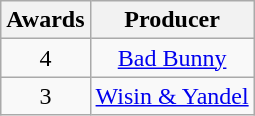<table class="wikitable" rowspan="2" style="text-align:center;">
<tr>
<th scope="col">Awards</th>
<th scope="col">Producer</th>
</tr>
<tr>
<td>4</td>
<td><a href='#'>Bad Bunny</a></td>
</tr>
<tr>
<td>3</td>
<td><a href='#'>Wisin & Yandel</a></td>
</tr>
</table>
